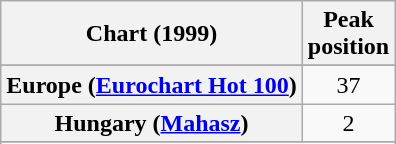<table class="wikitable sortable plainrowheaders" style="text-align:center">
<tr>
<th scope="col">Chart (1999)</th>
<th scope="col">Peak<br>position</th>
</tr>
<tr>
</tr>
<tr>
<th scope="row">Europe (<a href='#'>Eurochart Hot 100</a>)</th>
<td>37</td>
</tr>
<tr>
<th scope="row">Hungary (<a href='#'>Mahasz</a>)</th>
<td>2</td>
</tr>
<tr>
</tr>
<tr>
</tr>
<tr>
</tr>
<tr>
</tr>
<tr>
</tr>
<tr>
</tr>
<tr>
</tr>
<tr>
</tr>
</table>
